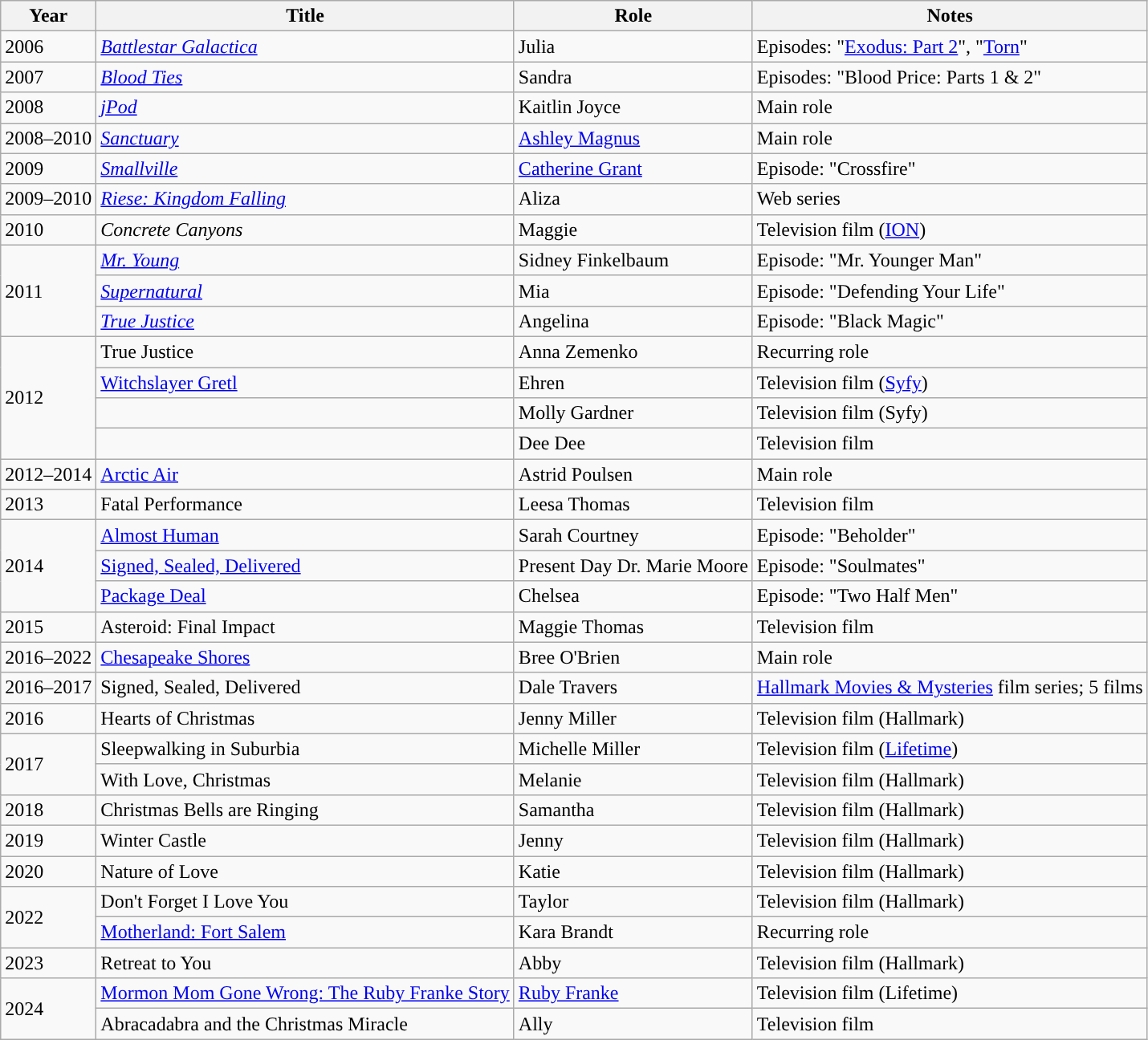<table class="wikitable sortable">
<tr>
<th>Year</th>
<th>Title</th>
<th>Role</th>
<th class="unsortable">Notes</th>
</tr>
<tr>
<td>2006</td>
<td><em><a href='#'>Battlestar Galactica</a></em></td>
<td>Julia</td>
<td>Episodes: "<a href='#'>Exodus: Part 2</a>", "<a href='#'>Torn</a>"</td>
</tr>
<tr>
<td>2007</td>
<td><em><a href='#'>Blood Ties</a></em></td>
<td>Sandra</td>
<td>Episodes: "Blood Price: Parts 1 & 2"</td>
</tr>
<tr>
<td>2008</td>
<td><em><a href='#'>jPod</a></em></td>
<td>Kaitlin Joyce</td>
<td>Main role</td>
</tr>
<tr>
<td>2008–2010</td>
<td><em><a href='#'>Sanctuary</a></em></td>
<td><a href='#'>Ashley Magnus</a></td>
<td>Main role</td>
</tr>
<tr>
<td>2009</td>
<td><em><a href='#'>Smallville</a></em></td>
<td><a href='#'>Catherine Grant</a></td>
<td>Episode: "Crossfire"</td>
</tr>
<tr>
<td>2009–2010</td>
<td><em><a href='#'>Riese: Kingdom Falling</a></em></td>
<td>Aliza</td>
<td>Web series</td>
</tr>
<tr>
<td>2010</td>
<td><em>Concrete Canyons</em></td>
<td>Maggie</td>
<td>Television film (<a href='#'>ION</a>)</td>
</tr>
<tr>
<td rowspan="3">2011</td>
<td><em><a href='#'>Mr. Young</a></em></td>
<td>Sidney Finkelbaum</td>
<td>Episode: "Mr. Younger Man"</td>
</tr>
<tr>
<td><em><a href='#'>Supernatural</a></em></td>
<td>Mia</td>
<td>Episode: "Defending Your Life"</td>
</tr>
<tr>
<td><em><a href='#'>True Justice</a></td>
<td>Angelina</td>
<td>Episode: "Black Magic"</td>
</tr>
<tr>
<td rowspan="4">2012</td>
<td></em>True Justice<em></td>
<td>Anna Zemenko</td>
<td>Recurring role</td>
</tr>
<tr>
<td></em><a href='#'>Witchslayer Gretl</a><em></td>
<td>Ehren</td>
<td>Television film (<a href='#'>Syfy</a>)</td>
</tr>
<tr>
<td></em><em></td>
<td>Molly Gardner</td>
<td>Television film (Syfy)</td>
</tr>
<tr>
<td></em><em></td>
<td>Dee Dee</td>
<td>Television film</td>
</tr>
<tr>
<td>2012–2014</td>
<td></em><a href='#'>Arctic Air</a><em></td>
<td>Astrid Poulsen</td>
<td>Main role</td>
</tr>
<tr>
<td>2013</td>
<td></em>Fatal Performance<em></td>
<td>Leesa Thomas</td>
<td>Television film</td>
</tr>
<tr>
<td rowspan="3'">2014</td>
<td></em><a href='#'>Almost Human</a><em></td>
<td>Sarah Courtney</td>
<td>Episode: "Beholder"</td>
</tr>
<tr>
<td></em><a href='#'>Signed, Sealed, Delivered</a><em></td>
<td>Present Day Dr. Marie Moore</td>
<td>Episode: "Soulmates"</td>
</tr>
<tr>
<td></em><a href='#'>Package Deal</a><em></td>
<td>Chelsea</td>
<td>Episode: "Two Half Men"</td>
</tr>
<tr>
<td>2015</td>
<td></em>Asteroid: Final Impact<em></td>
<td>Maggie Thomas</td>
<td>Television film</td>
</tr>
<tr>
<td>2016–2022</td>
<td></em><a href='#'>Chesapeake Shores</a><em></td>
<td>Bree O'Brien</td>
<td>Main role</td>
</tr>
<tr>
<td>2016–2017</td>
<td></em>Signed, Sealed, Delivered<em></td>
<td>Dale Travers</td>
<td><a href='#'>Hallmark Movies & Mysteries</a> film series; 5 films</td>
</tr>
<tr>
<td>2016</td>
<td></em>Hearts of Christmas<em></td>
<td>Jenny Miller</td>
<td>Television film (Hallmark)</td>
</tr>
<tr>
<td rowspan="2">2017</td>
<td></em>Sleepwalking in Suburbia<em></td>
<td>Michelle Miller</td>
<td>Television film (<a href='#'>Lifetime</a>)</td>
</tr>
<tr>
<td></em>With Love, Christmas<em></td>
<td>Melanie</td>
<td>Television film (Hallmark)</td>
</tr>
<tr>
<td>2018</td>
<td></em>Christmas Bells are Ringing<em></td>
<td>Samantha</td>
<td>Television film (Hallmark)</td>
</tr>
<tr>
<td>2019</td>
<td></em>Winter Castle<em></td>
<td>Jenny</td>
<td>Television film (Hallmark)</td>
</tr>
<tr>
<td>2020</td>
<td></em>Nature of Love<em></td>
<td>Katie</td>
<td>Television film (Hallmark)</td>
</tr>
<tr>
<td rowspan="2">2022</td>
<td></em>Don't Forget I Love You<em></td>
<td>Taylor</td>
<td>Television film (Hallmark)</td>
</tr>
<tr>
<td></em><a href='#'>Motherland: Fort Salem</a><em></td>
<td>Kara Brandt</td>
<td>Recurring role</td>
</tr>
<tr>
<td>2023</td>
<td></em>Retreat to You<em></td>
<td>Abby</td>
<td>Television film (Hallmark)</td>
</tr>
<tr>
<td rowspan="2">2024</td>
<td></em><a href='#'>Mormon Mom Gone Wrong: The Ruby Franke Story</a><em></td>
<td><a href='#'>Ruby Franke</a></td>
<td>Television film (Lifetime)</td>
</tr>
<tr>
<td></em>Abracadabra and the Christmas Miracle<em></td>
<td>Ally</td>
<td>Television film</td>
</tr>
</table>
